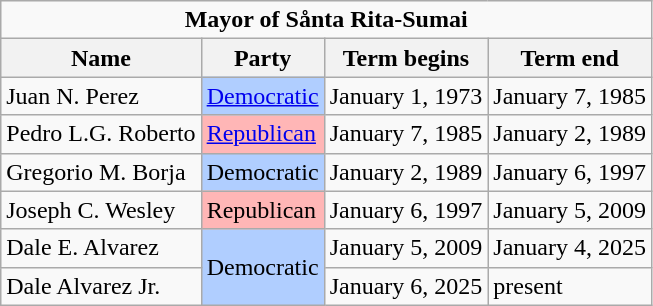<table class="wikitable">
<tr>
<td colspan="4" align=center><strong>Mayor of Sånta Rita-Sumai</strong></td>
</tr>
<tr>
<th>Name</th>
<th>Party</th>
<th>Term begins</th>
<th>Term end</th>
</tr>
<tr>
<td>Juan N. Perez</td>
<td style="background-color: #B0CEFF";><a href='#'>Democratic</a></td>
<td>January 1, 1973</td>
<td>January 7, 1985</td>
</tr>
<tr>
<td>Pedro L.G. Roberto</td>
<td style="background-color: #FFB6B6";><a href='#'>Republican</a></td>
<td>January 7, 1985</td>
<td>January 2, 1989</td>
</tr>
<tr>
<td>Gregorio M. Borja</td>
<td style="background-color: #B0CEFF";>Democratic</td>
<td>January 2, 1989</td>
<td>January 6, 1997</td>
</tr>
<tr>
<td>Joseph C. Wesley</td>
<td style="background-color: #FFB6B6";>Republican</td>
<td>January 6, 1997</td>
<td>January 5, 2009</td>
</tr>
<tr>
<td>Dale E. Alvarez</td>
<td style="background-color: #B0CEFF"; rowspan="2">Democratic</td>
<td>January 5, 2009</td>
<td>January 4, 2025</td>
</tr>
<tr>
<td>Dale Alvarez Jr.</td>
<td>January 6, 2025</td>
<td>present</td>
</tr>
</table>
